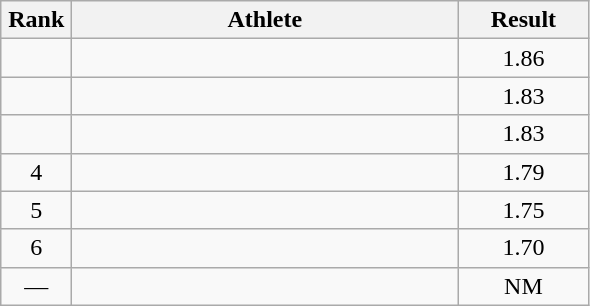<table class=wikitable style="text-align:center">
<tr>
<th width=40>Rank</th>
<th width=250>Athlete</th>
<th width=80>Result</th>
</tr>
<tr>
<td></td>
<td align=left></td>
<td>1.86</td>
</tr>
<tr>
<td></td>
<td align=left></td>
<td>1.83</td>
</tr>
<tr>
<td></td>
<td align=left></td>
<td>1.83</td>
</tr>
<tr>
<td>4</td>
<td align=left></td>
<td>1.79</td>
</tr>
<tr>
<td>5</td>
<td align=left></td>
<td>1.75</td>
</tr>
<tr>
<td>6</td>
<td align=left></td>
<td>1.70</td>
</tr>
<tr>
<td>—</td>
<td align=left></td>
<td>NM</td>
</tr>
</table>
